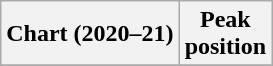<table class="wikitable sortable plainrowheaders" style="text-align:center">
<tr>
<th scope="col">Chart (2020–21)</th>
<th scope="col">Peak<br>position</th>
</tr>
<tr>
</tr>
</table>
